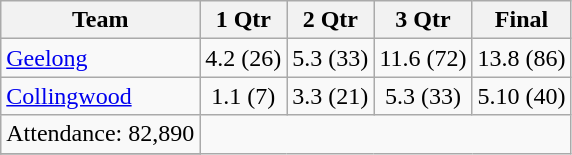<table class="wikitable">
<tr>
<th>Team</th>
<th>1 Qtr</th>
<th>2 Qtr</th>
<th>3 Qtr</th>
<th>Final</th>
</tr>
<tr>
<td><a href='#'>Geelong</a></td>
<td align=center>4.2 (26)</td>
<td align=center>5.3 (33)</td>
<td align=center>11.6 (72)</td>
<td align=center>13.8 (86)</td>
</tr>
<tr>
<td><a href='#'>Collingwood</a></td>
<td align=center>1.1 (7)</td>
<td align=center>3.3 (21)</td>
<td align=center>5.3 (33)</td>
<td align=center>5.10 (40)</td>
</tr>
<tr>
<td align=center>Attendance: 82,890</td>
</tr>
<tr>
</tr>
</table>
